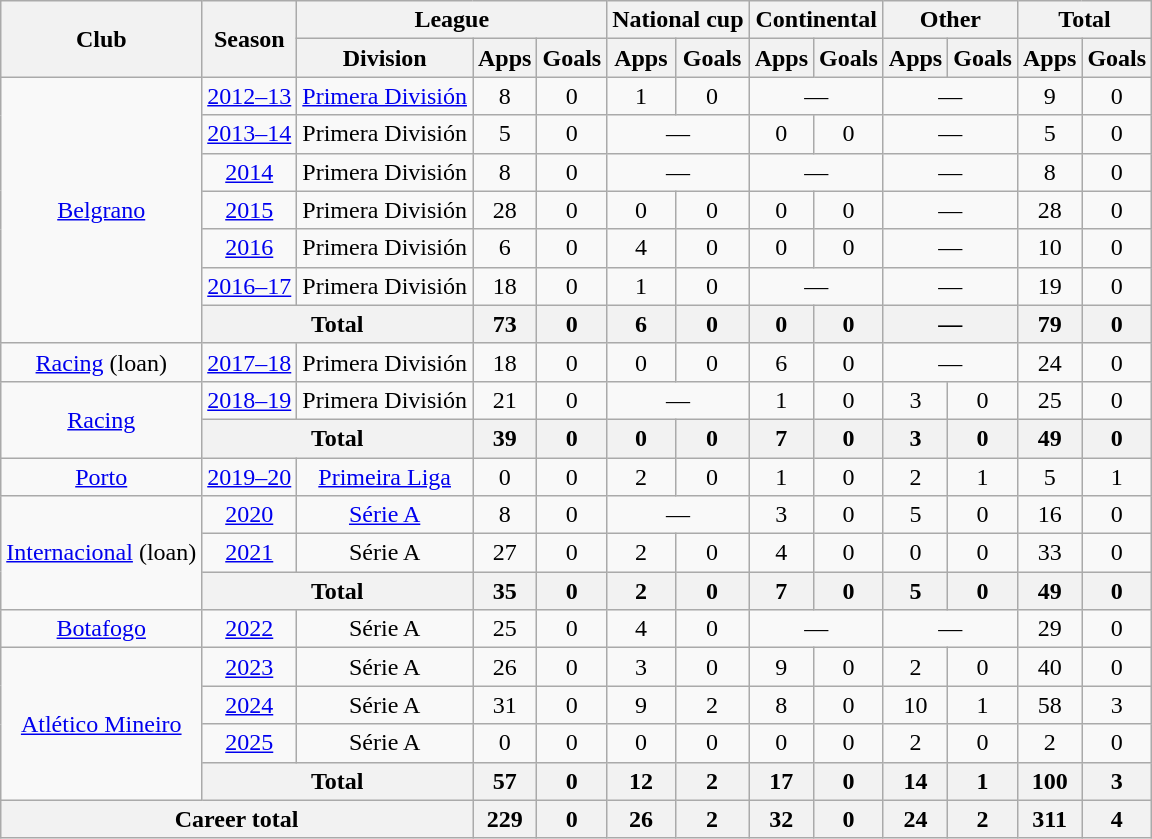<table class="wikitable" style="text-align: center;">
<tr>
<th rowspan="2">Club</th>
<th rowspan="2">Season</th>
<th colspan="3">League</th>
<th colspan="2">National cup</th>
<th colspan="2">Continental</th>
<th colspan="2">Other</th>
<th colspan="2">Total</th>
</tr>
<tr>
<th>Division</th>
<th>Apps</th>
<th>Goals</th>
<th>Apps</th>
<th>Goals</th>
<th>Apps</th>
<th>Goals</th>
<th>Apps</th>
<th>Goals</th>
<th>Apps</th>
<th>Goals</th>
</tr>
<tr>
<td rowspan=7><a href='#'>Belgrano</a></td>
<td><a href='#'>2012–13</a></td>
<td><a href='#'>Primera División</a></td>
<td>8</td>
<td>0</td>
<td>1</td>
<td>0</td>
<td colspan=2>—</td>
<td colspan=2>—</td>
<td>9</td>
<td>0</td>
</tr>
<tr>
<td><a href='#'>2013–14</a></td>
<td>Primera División</td>
<td>5</td>
<td>0</td>
<td colspan=2>—</td>
<td>0</td>
<td>0</td>
<td colspan=2>—</td>
<td>5</td>
<td>0</td>
</tr>
<tr>
<td><a href='#'>2014</a></td>
<td>Primera División</td>
<td>8</td>
<td>0</td>
<td colspan=2>—</td>
<td colspan=2>—</td>
<td colspan=2>—</td>
<td>8</td>
<td>0</td>
</tr>
<tr>
<td><a href='#'>2015</a></td>
<td>Primera División</td>
<td>28</td>
<td>0</td>
<td>0</td>
<td>0</td>
<td>0</td>
<td>0</td>
<td colspan=2>—</td>
<td>28</td>
<td>0</td>
</tr>
<tr>
<td><a href='#'>2016</a></td>
<td>Primera División</td>
<td>6</td>
<td>0</td>
<td>4</td>
<td>0</td>
<td>0</td>
<td>0</td>
<td colspan=2>—</td>
<td>10</td>
<td>0</td>
</tr>
<tr>
<td><a href='#'>2016–17</a></td>
<td>Primera División</td>
<td>18</td>
<td>0</td>
<td>1</td>
<td>0</td>
<td colspan=2>—</td>
<td colspan=2>—</td>
<td>19</td>
<td>0</td>
</tr>
<tr>
<th colspan=2>Total</th>
<th>73</th>
<th>0</th>
<th>6</th>
<th>0</th>
<th>0</th>
<th>0</th>
<th colspan=2>—</th>
<th>79</th>
<th>0</th>
</tr>
<tr>
<td rowspan=1><a href='#'>Racing</a> (loan)</td>
<td><a href='#'>2017–18</a></td>
<td>Primera División</td>
<td>18</td>
<td>0</td>
<td>0</td>
<td>0</td>
<td>6</td>
<td>0</td>
<td colspan=2>—</td>
<td>24</td>
<td>0</td>
</tr>
<tr>
<td rowspan=2><a href='#'>Racing</a></td>
<td><a href='#'>2018–19</a></td>
<td>Primera División</td>
<td>21</td>
<td>0</td>
<td colspan=2>—</td>
<td>1</td>
<td>0</td>
<td>3</td>
<td>0</td>
<td>25</td>
<td>0</td>
</tr>
<tr>
<th colspan=2>Total</th>
<th>39</th>
<th>0</th>
<th>0</th>
<th>0</th>
<th>7</th>
<th>0</th>
<th>3</th>
<th>0</th>
<th>49</th>
<th>0</th>
</tr>
<tr>
<td><a href='#'>Porto</a></td>
<td><a href='#'>2019–20</a></td>
<td><a href='#'>Primeira Liga</a></td>
<td>0</td>
<td>0</td>
<td>2</td>
<td>0</td>
<td>1</td>
<td>0</td>
<td>2</td>
<td>1</td>
<td>5</td>
<td>1</td>
</tr>
<tr>
<td rowspan=3><a href='#'>Internacional</a> (loan)</td>
<td><a href='#'>2020</a></td>
<td><a href='#'>Série A</a></td>
<td>8</td>
<td>0</td>
<td colspan=2>—</td>
<td>3</td>
<td>0</td>
<td>5</td>
<td>0</td>
<td>16</td>
<td>0</td>
</tr>
<tr>
<td><a href='#'>2021</a></td>
<td>Série A</td>
<td>27</td>
<td>0</td>
<td>2</td>
<td>0</td>
<td>4</td>
<td>0</td>
<td>0</td>
<td>0</td>
<td>33</td>
<td>0</td>
</tr>
<tr>
<th colspan=2>Total</th>
<th>35</th>
<th>0</th>
<th>2</th>
<th>0</th>
<th>7</th>
<th>0</th>
<th>5</th>
<th>0</th>
<th>49</th>
<th>0</th>
</tr>
<tr>
<td><a href='#'>Botafogo</a></td>
<td><a href='#'>2022</a></td>
<td>Série A</td>
<td>25</td>
<td>0</td>
<td>4</td>
<td>0</td>
<td colspan=2>—</td>
<td colspan=2>—</td>
<td>29</td>
<td>0</td>
</tr>
<tr>
<td rowspan=4><a href='#'>Atlético Mineiro</a></td>
<td><a href='#'>2023</a></td>
<td>Série A</td>
<td>26</td>
<td>0</td>
<td>3</td>
<td>0</td>
<td>9</td>
<td>0</td>
<td>2</td>
<td>0</td>
<td>40</td>
<td>0</td>
</tr>
<tr>
<td><a href='#'>2024</a></td>
<td>Série A</td>
<td>31</td>
<td>0</td>
<td>9</td>
<td>2</td>
<td>8</td>
<td>0</td>
<td>10</td>
<td>1</td>
<td>58</td>
<td>3</td>
</tr>
<tr>
<td><a href='#'>2025</a></td>
<td>Série A</td>
<td>0</td>
<td>0</td>
<td>0</td>
<td>0</td>
<td>0</td>
<td>0</td>
<td>2</td>
<td>0</td>
<td>2</td>
<td>0</td>
</tr>
<tr>
<th colspan=2>Total</th>
<th>57</th>
<th>0</th>
<th>12</th>
<th>2</th>
<th>17</th>
<th>0</th>
<th>14</th>
<th>1</th>
<th>100</th>
<th>3</th>
</tr>
<tr>
<th colspan="3">Career total</th>
<th>229</th>
<th>0</th>
<th>26</th>
<th>2</th>
<th>32</th>
<th>0</th>
<th>24</th>
<th>2</th>
<th>311</th>
<th>4</th>
</tr>
</table>
